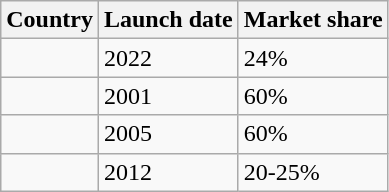<table class="wikitable">
<tr>
<th>Country</th>
<th>Launch date</th>
<th>Market share</th>
</tr>
<tr>
<td></td>
<td>2022</td>
<td>24%</td>
</tr>
<tr>
<td></td>
<td>2001</td>
<td>60%</td>
</tr>
<tr>
<td></td>
<td>2005</td>
<td>60%</td>
</tr>
<tr>
<td></td>
<td>2012</td>
<td>20-25%</td>
</tr>
</table>
